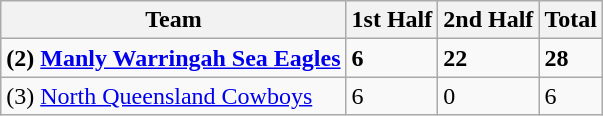<table class="wikitable">
<tr>
<th>Team</th>
<th>1st Half</th>
<th>2nd Half</th>
<th>Total</th>
</tr>
<tr>
<td><strong>(2) <a href='#'>Manly Warringah Sea Eagles</a></strong></td>
<td><strong>6</strong></td>
<td><strong>22</strong></td>
<td><strong>28</strong></td>
</tr>
<tr>
<td>(3) <a href='#'>North Queensland Cowboys</a></td>
<td>6</td>
<td>0</td>
<td>6</td>
</tr>
</table>
